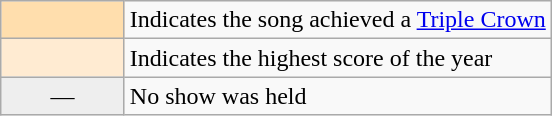<table class="wikitable">
<tr>
<td width="75px" style="background:#FFDEAD; text-align:center"></td>
<td>Indicates the song achieved a <a href='#'>Triple Crown</a></td>
</tr>
<tr>
<td width="75px" style="background:#FFEBD2; text-align:center"></td>
<td>Indicates the highest score of the year</td>
</tr>
<tr>
<td width="75px" style="background:#eee; text-align:center">—</td>
<td>No show was held</td>
</tr>
</table>
